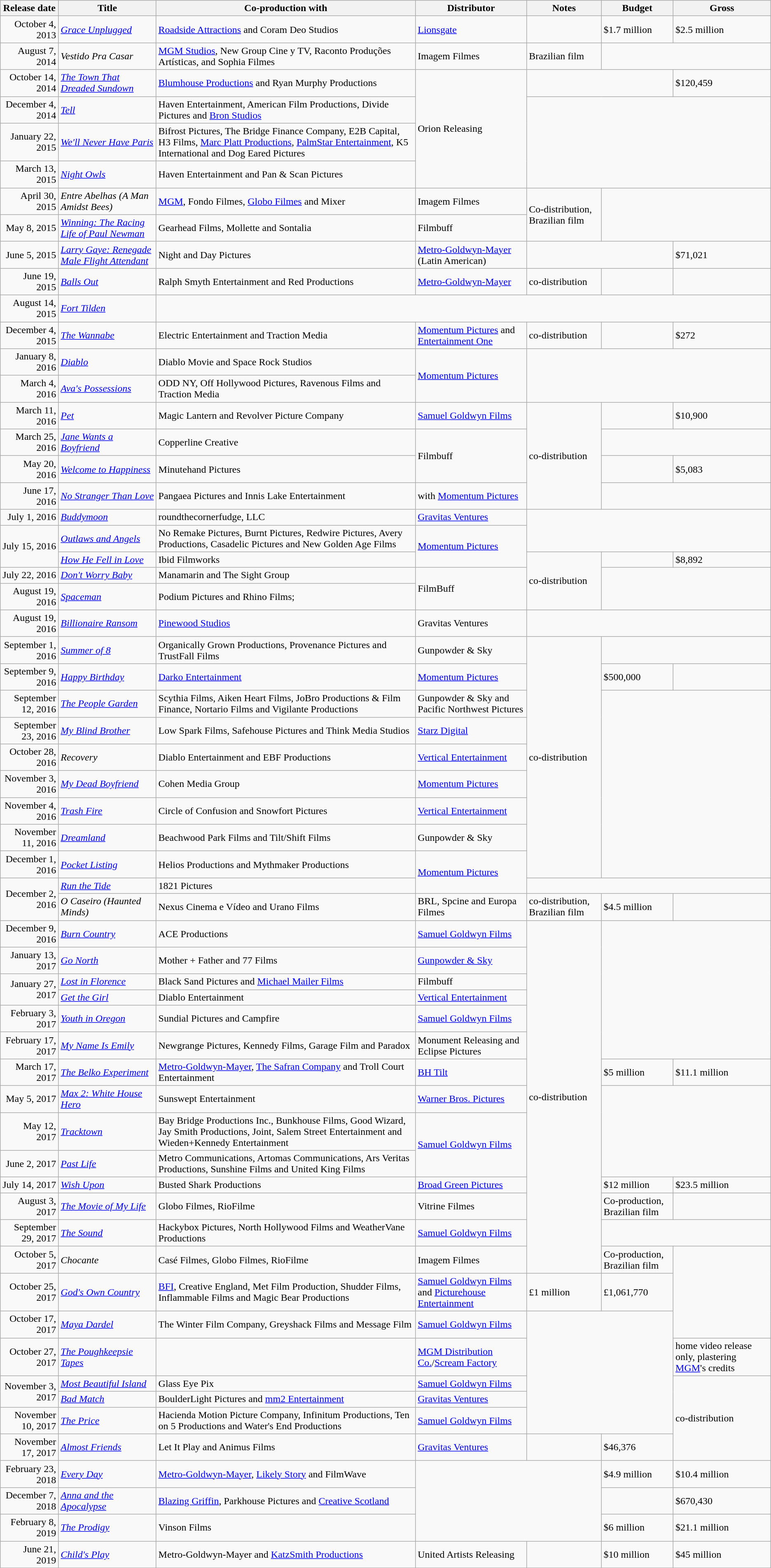<table class="wikitable sortable">
<tr>
<th>Release date</th>
<th>Title</th>
<th>Co-production with</th>
<th>Distributor</th>
<th>Notes</th>
<th>Budget</th>
<th>Gross</th>
</tr>
<tr>
<td style="text-align:right;">October 4, 2013</td>
<td><em><a href='#'>Grace Unplugged</a></em></td>
<td><a href='#'>Roadside Attractions</a> and Coram Deo Studios</td>
<td><a href='#'>Lionsgate</a></td>
<td></td>
<td>$1.7 million</td>
<td>$2.5 million</td>
</tr>
<tr>
<td style="text-align:right;">August 7, 2014</td>
<td><em>Vestido Pra Casar</em></td>
<td><a href='#'>MGM Studios</a>, New Group Cine y TV, Raconto Produções Artísticas, and Sophia Filmes</td>
<td>Imagem Filmes</td>
<td>Brazilian film</td>
<td colspan="2"></td>
</tr>
<tr>
<td style="text-align:right;">October 14, 2014</td>
<td><em><a href='#'>The Town That Dreaded Sundown</a></em></td>
<td><a href='#'>Blumhouse Productions</a> and Ryan Murphy Productions</td>
<td rowspan="4">Orion Releasing</td>
<td colspan="2"></td>
<td>$120,459</td>
</tr>
<tr>
<td style="text-align:right;">December 4, 2014</td>
<td><em><a href='#'>Tell</a></em></td>
<td>Haven Entertainment, American Film Productions, Divide Pictures and <a href='#'>Bron Studios</a></td>
<td colspan="3" rowspan="3"></td>
</tr>
<tr>
<td style="text-align:right;">January 22, 2015</td>
<td><em><a href='#'>We'll Never Have Paris</a></em></td>
<td>Bifrost Pictures, The Bridge Finance Company, E2B Capital, H3 Films, <a href='#'>Marc Platt Productions</a>, <a href='#'>PalmStar Entertainment</a>, K5 International and Dog Eared Pictures</td>
</tr>
<tr>
<td style="text-align:right;">March 13, 2015</td>
<td><em><a href='#'>Night Owls</a></em></td>
<td>Haven Entertainment and Pan & Scan Pictures</td>
</tr>
<tr>
<td style="text-align:right;">April 30, 2015</td>
<td><em>Entre Abelhas (A Man Amidst Bees)</em></td>
<td><a href='#'>MGM</a>, Fondo Filmes, <a href='#'>Globo Filmes</a> and Mixer</td>
<td>Imagem Filmes</td>
<td rowspan="2">Co-distribution, Brazilian film</td>
<td colspan="2" rowspan="2"></td>
</tr>
<tr>
<td style="text-align:right;">May 8, 2015</td>
<td><em><a href='#'>Winning: The Racing Life of Paul Newman</a></em></td>
<td>Gearhead Films, Mollette and Sontalia</td>
<td>Filmbuff</td>
</tr>
<tr>
<td style="text-align:right;">June 5, 2015</td>
<td><em><a href='#'>Larry Gaye: Renegade Male Flight Attendant</a></em></td>
<td>Night and Day Pictures</td>
<td><a href='#'>Metro-Goldwyn-Mayer</a> (Latin American)</td>
<td colspan="2"></td>
<td>$71,021</td>
</tr>
<tr>
<td style="text-align:right;">June 19, 2015</td>
<td><em><a href='#'>Balls Out</a></em></td>
<td>Ralph Smyth Entertainment and Red Productions</td>
<td><a href='#'>Metro-Goldwyn-Mayer</a></td>
<td>co-distribution</td>
<td></td>
<td></td>
</tr>
<tr>
<td style="text-align:right;">August 14, 2015</td>
<td><em><a href='#'>Fort Tilden</a></em></td>
<td colspan="5"></td>
</tr>
<tr>
<td style="text-align:right;">December 4, 2015</td>
<td><em><a href='#'>The Wannabe</a></em></td>
<td>Electric Entertainment and Traction Media</td>
<td><a href='#'>Momentum Pictures</a> and <a href='#'>Entertainment One</a></td>
<td>co-distribution</td>
<td></td>
<td>$272</td>
</tr>
<tr>
<td style="text-align:right;">January 8, 2016</td>
<td><em><a href='#'>Diablo</a></em></td>
<td>Diablo Movie and Space Rock Studios</td>
<td rowspan="2"><a href='#'>Momentum Pictures</a></td>
<td colspan="3" rowspan="2"></td>
</tr>
<tr>
<td style="text-align:right;">March 4, 2016</td>
<td><em><a href='#'>Ava's Possessions</a></em></td>
<td>ODD NY, Off Hollywood Pictures, Ravenous Films and Traction Media</td>
</tr>
<tr>
<td style="text-align:right;">March 11, 2016</td>
<td><em><a href='#'>Pet</a></em></td>
<td>Magic Lantern and Revolver Picture Company</td>
<td><a href='#'>Samuel Goldwyn Films</a></td>
<td rowspan="4">co-distribution</td>
<td></td>
<td>$10,900</td>
</tr>
<tr>
<td style="text-align:right;">March 25, 2016</td>
<td><em><a href='#'>Jane Wants a Boyfriend</a></em></td>
<td>Copperline Creative</td>
<td rowspan="2">Filmbuff</td>
<td colspan="2"></td>
</tr>
<tr>
<td style="text-align:right;">May 20, 2016</td>
<td><em><a href='#'>Welcome to Happiness</a></em></td>
<td>Minutehand Pictures</td>
<td></td>
<td>$5,083</td>
</tr>
<tr>
<td style="text-align:right;">June 17, 2016</td>
<td><em><a href='#'>No Stranger Than Love</a></em></td>
<td>Pangaea Pictures and Innis Lake Entertainment</td>
<td>with <a href='#'>Momentum Pictures</a></td>
<td colspan="2"></td>
</tr>
<tr>
<td style="text-align:right;">July 1, 2016</td>
<td><em><a href='#'>Buddymoon</a></em></td>
<td>roundthecornerfudge, LLC</td>
<td><a href='#'>Gravitas Ventures</a></td>
<td colspan="3" rowspan="2"></td>
</tr>
<tr>
<td rowspan="2" style="text-align:right;">July 15, 2016</td>
<td><em><a href='#'>Outlaws and Angels</a></em></td>
<td>No Remake Pictures, Burnt Pictures, Redwire Pictures, Avery Productions, Casadelic Pictures and New Golden Age Films</td>
<td rowspan="2"><a href='#'>Momentum Pictures</a></td>
</tr>
<tr>
<td><em><a href='#'>How He Fell in Love</a></em></td>
<td>Ibid Filmworks</td>
<td rowspan="3">co-distribution</td>
<td></td>
<td>$8,892</td>
</tr>
<tr>
<td style="text-align:right;">July 22, 2016</td>
<td><em><a href='#'>Don't Worry Baby</a></em></td>
<td>Manamarin and The Sight Group</td>
<td rowspan="2">FilmBuff</td>
<td colspan="2" rowspan="2"></td>
</tr>
<tr>
<td style="text-align:right;">August 19, 2016</td>
<td><em><a href='#'>Spaceman</a></em></td>
<td>Podium Pictures and Rhino Films;</td>
</tr>
<tr>
<td style="text-align:right;">August 19, 2016</td>
<td><em><a href='#'>Billionaire Ransom</a></em></td>
<td><a href='#'>Pinewood Studios</a></td>
<td>Gravitas Ventures</td>
<td colspan="3"></td>
</tr>
<tr>
<td style="text-align:right;">September 1, 2016</td>
<td><em><a href='#'>Summer of 8</a></em></td>
<td>Organically Grown Productions, Provenance Pictures and TrustFall Films</td>
<td>Gunpowder & Sky</td>
<td rowspan="9">co-distribution</td>
<td colspan="2"></td>
</tr>
<tr>
<td style="text-align:right;">September 9, 2016</td>
<td><em><a href='#'>Happy Birthday</a></em></td>
<td><a href='#'>Darko Entertainment</a></td>
<td><a href='#'>Momentum Pictures</a></td>
<td>$500,000</td>
<td></td>
</tr>
<tr>
<td style="text-align:right;">September 12, 2016</td>
<td><em><a href='#'>The People Garden</a></em></td>
<td>Scythia Films, Aiken Heart Films, JoBro Productions & Film Finance, Nortario Films and Vigilante Productions</td>
<td>Gunpowder & Sky and Pacific Northwest Pictures</td>
<td colspan="2" rowspan="7"></td>
</tr>
<tr>
<td style="text-align:right;">September 23, 2016</td>
<td><em><a href='#'>My Blind Brother</a></em></td>
<td>Low Spark Films, Safehouse Pictures and Think Media Studios</td>
<td><a href='#'>Starz Digital</a></td>
</tr>
<tr>
<td style="text-align:right;">October 28, 2016</td>
<td><em>Recovery</em></td>
<td>Diablo Entertainment and EBF Productions</td>
<td><a href='#'>Vertical Entertainment</a></td>
</tr>
<tr>
<td style="text-align:right;">November 3, 2016</td>
<td><em><a href='#'>My Dead Boyfriend</a></em></td>
<td>Cohen Media Group</td>
<td><a href='#'>Momentum Pictures</a></td>
</tr>
<tr>
<td style="text-align:right;">November 4, 2016</td>
<td><em><a href='#'>Trash Fire</a></em></td>
<td>Circle of Confusion and Snowfort Pictures</td>
<td><a href='#'>Vertical Entertainment</a></td>
</tr>
<tr>
<td style="text-align:right;">November 11, 2016</td>
<td><em><a href='#'>Dreamland</a></em></td>
<td>Beachwood Park Films and Tilt/Shift Films</td>
<td>Gunpowder & Sky</td>
</tr>
<tr>
<td style="text-align:right;">December 1, 2016</td>
<td><em><a href='#'>Pocket Listing</a></em></td>
<td>Helios Productions and Mythmaker Productions</td>
<td rowspan="2"><a href='#'>Momentum Pictures</a></td>
</tr>
<tr>
<td style="text-align:right;" rowspan="2">December 2, 2016</td>
<td><em><a href='#'>Run the Tide</a></em></td>
<td>1821 Pictures</td>
<td colspan="3"></td>
</tr>
<tr>
<td><em>O Caseiro (Haunted Minds)</em></td>
<td>Nexus Cinema e Vídeo and Urano Films</td>
<td>BRL, Spcine and Europa Filmes</td>
<td>co-distribution, Brazilian film</td>
<td>$4.5 million</td>
<td></td>
</tr>
<tr>
<td style="text-align:right;">December 9, 2016</td>
<td><em><a href='#'>Burn Country</a></em></td>
<td>ACE Productions</td>
<td><a href='#'>Samuel Goldwyn Films</a></td>
<td rowspan="14">co-distribution</td>
<td colspan="2" rowspan="6"></td>
</tr>
<tr>
<td style="text-align:right;">January 13, 2017</td>
<td><em><a href='#'>Go North</a></em></td>
<td>Mother + Father and 77 Films</td>
<td colspan="2"><a href='#'>Gunpowder & Sky</a></td>
</tr>
<tr>
<td style="text-align:right;" rowspan="2">January 27, 2017</td>
<td><em><a href='#'>Lost in Florence</a></em></td>
<td>Black Sand Pictures and <a href='#'>Michael Mailer Films</a></td>
<td>Filmbuff</td>
</tr>
<tr>
<td><em><a href='#'>Get the Girl</a></em></td>
<td>Diablo Entertainment</td>
<td><a href='#'>Vertical Entertainment</a></td>
</tr>
<tr>
<td style="text-align:right;">February 3, 2017</td>
<td><em><a href='#'>Youth in Oregon</a></em></td>
<td>Sundial Pictures and Campfire</td>
<td><a href='#'>Samuel Goldwyn Films</a></td>
</tr>
<tr>
<td style="text-align:right;">February 17, 2017</td>
<td><em><a href='#'>My Name Is Emily</a></em></td>
<td>Newgrange Pictures, Kennedy Films, Garage Film and Paradox</td>
<td>Monument Releasing and Eclipse Pictures</td>
</tr>
<tr>
<td style="text-align:right;">March 17, 2017</td>
<td><em><a href='#'>The Belko Experiment</a></em></td>
<td><a href='#'>Metro-Goldwyn-Mayer</a>, <a href='#'>The Safran Company</a> and Troll Court Entertainment</td>
<td><a href='#'>BH Tilt</a></td>
<td>$5 million</td>
<td>$11.1 million</td>
</tr>
<tr>
<td style="text-align:right;">May 5, 2017</td>
<td><em><a href='#'>Max 2: White House Hero</a></em></td>
<td>Sunswept Entertainment</td>
<td><a href='#'>Warner Bros. Pictures</a></td>
<td colspan="2" rowspan="3"></td>
</tr>
<tr>
<td style="text-align:right;">May 12, 2017</td>
<td><em><a href='#'>Tracktown</a></em></td>
<td>Bay Bridge Productions Inc., Bunkhouse Films, Good Wizard, Jay Smith Productions, Joint, Salem Street Entertainment and Wieden+Kennedy Entertainment</td>
<td rowspan="2"><a href='#'>Samuel Goldwyn Films</a></td>
</tr>
<tr>
<td style="text-align:right;">June 2, 2017</td>
<td><em><a href='#'>Past Life</a></em></td>
<td>Metro Communications, Artomas Communications, Ars Veritas Productions, Sunshine Films and United King Films</td>
</tr>
<tr>
<td style="text-align:right;">July 14, 2017</td>
<td><em><a href='#'>Wish Upon</a></em></td>
<td>Busted Shark Productions</td>
<td><a href='#'>Broad Green Pictures</a></td>
<td>$12 million</td>
<td>$23.5 million</td>
</tr>
<tr>
<td style="text-align:right;">August 3, 2017</td>
<td><em><a href='#'>The Movie of My Life</a></em></td>
<td>Globo Filmes, RioFilme</td>
<td>Vitrine Filmes</td>
<td>Co-production, Brazilian film</td>
</tr>
<tr>
<td style="text-align:right;">September 29, 2017</td>
<td><em><a href='#'>The Sound</a></em></td>
<td>Hackybox Pictures, North Hollywood Films and WeatherVane Productions</td>
<td><a href='#'>Samuel Goldwyn Films</a></td>
<td colspan="2"></td>
</tr>
<tr>
<td style="text-align:right;">October 5, 2017</td>
<td><em>Chocante</em></td>
<td>Casé Filmes, Globo Filmes, RioFilme</td>
<td>Imagem Filmes</td>
<td>Co-production, Brazilian film</td>
</tr>
<tr>
<td style="text-align:right;">October 25, 2017</td>
<td><em><a href='#'>God's Own Country</a></em></td>
<td><a href='#'>BFI</a>, Creative England, Met Film Production, Shudder Films, Inflammable Films and Magic Bear Productions</td>
<td><a href='#'>Samuel Goldwyn Films</a> and <a href='#'>Picturehouse Entertainment</a></td>
<td>£1 million</td>
<td>£1,061,770</td>
</tr>
<tr>
<td style="text-align:right;">October 17, 2017</td>
<td><em><a href='#'>Maya Dardel</a></em></td>
<td>The Winter Film Company, Greyshack Films and Message Film</td>
<td><a href='#'>Samuel Goldwyn Films</a></td>
<td colspan="2" rowspan="5"></td>
</tr>
<tr>
<td style="text-align:right;">October 27, 2017</td>
<td><em><a href='#'>The Poughkeepsie Tapes</a></em></td>
<td></td>
<td><a href='#'>MGM Distribution Co.</a>/<a href='#'>Scream Factory</a></td>
<td>home video release only, plastering <a href='#'>MGM</a>'s credits</td>
</tr>
<tr>
<td rowspan="2" style="text-align:right;">November 3, 2017</td>
<td><em><a href='#'>Most Beautiful Island</a></em></td>
<td>Glass Eye Pix</td>
<td><a href='#'>Samuel Goldwyn Films</a></td>
<td rowspan="4">co-distribution</td>
</tr>
<tr>
<td><em><a href='#'>Bad Match</a></em></td>
<td>BoulderLight Pictures and <a href='#'>mm2 Entertainment</a></td>
<td><a href='#'>Gravitas Ventures</a></td>
</tr>
<tr>
<td style="text-align:right;">November 10, 2017</td>
<td><em><a href='#'>The Price</a></em></td>
<td>Hacienda Motion Picture Company, Infinitum Productions, Ten on 5 Productions and Water's End Productions</td>
<td><a href='#'>Samuel Goldwyn Films</a></td>
</tr>
<tr>
<td style="text-align:right;">November 17, 2017</td>
<td><em><a href='#'>Almost Friends</a></em></td>
<td>Let It Play and Animus Films</td>
<td><a href='#'>Gravitas Ventures</a></td>
<td></td>
<td>$46,376</td>
</tr>
<tr>
<td style="text-align:right;">February 23, 2018</td>
<td><em><a href='#'>Every Day</a></em></td>
<td><a href='#'>Metro-Goldwyn-Mayer</a>, <a href='#'>Likely Story</a> and FilmWave</td>
<td colspan="2" rowspan="3"></td>
<td>$4.9 million</td>
<td>$10.4 million</td>
</tr>
<tr>
<td style="text-align:right;">December 7, 2018</td>
<td><em><a href='#'>Anna and the Apocalypse</a></em></td>
<td><a href='#'>Blazing Griffin</a>, Parkhouse Pictures and <a href='#'>Creative Scotland</a></td>
<td></td>
<td>$670,430</td>
</tr>
<tr>
<td style="text-align:right;">February 8, 2019</td>
<td><em><a href='#'>The Prodigy</a></em></td>
<td>Vinson Films</td>
<td>$6 million</td>
<td>$21.1 million</td>
</tr>
<tr>
<td style="text-align:right;">June 21, 2019</td>
<td><em><a href='#'>Child's Play</a></em></td>
<td>Metro-Goldwyn-Mayer and <a href='#'>KatzSmith Productions</a></td>
<td>United Artists Releasing</td>
<td></td>
<td>$10 million</td>
<td>$45 million</td>
</tr>
</table>
